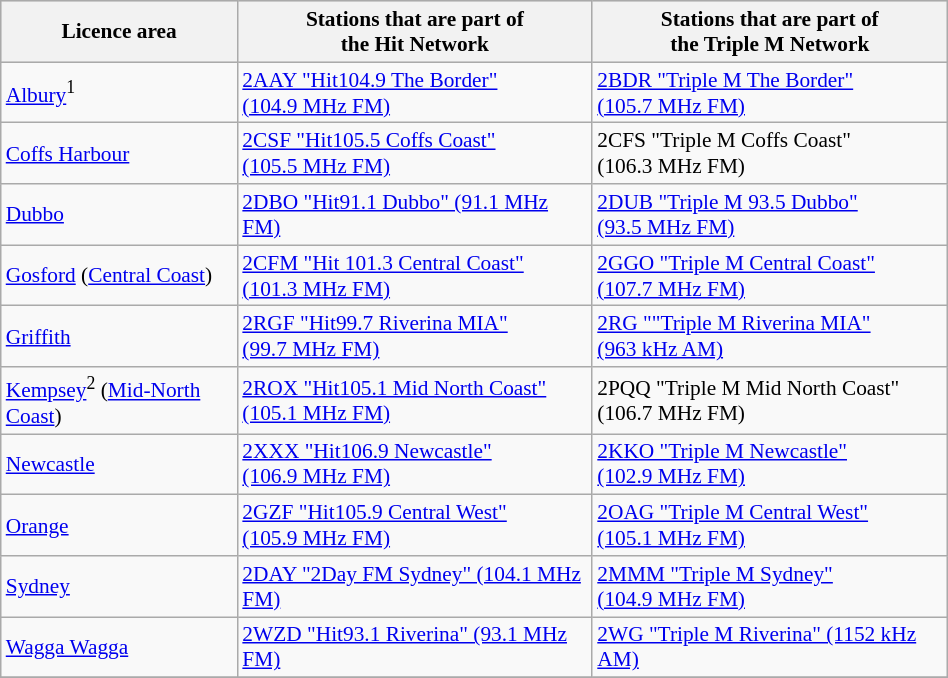<table class="wikitable sortable" style="font-size:89%; width:50%">
<tr bgcolor=lightgrey>
<th width="20%">Licence area</th>
<th width="30%">Stations that are part of<br>the Hit Network</th>
<th width="30%">Stations that are part of<br>the Triple M Network</th>
</tr>
<tr>
<td><a href='#'>Albury</a><sup>1</sup></td>
<td><a href='#'>2AAY "Hit104.9 The Border" (104.9 MHz FM)</a></td>
<td><a href='#'>2BDR "Triple M The Border" (105.7 MHz FM)</a></td>
</tr>
<tr>
<td><a href='#'>Coffs Harbour</a></td>
<td><a href='#'>2CSF "Hit105.5 Coffs Coast" (105.5 MHz FM)</a></td>
<td>2CFS "Triple M Coffs Coast" (106.3 MHz FM)</td>
</tr>
<tr>
<td><a href='#'>Dubbo</a></td>
<td><a href='#'>2DBO "Hit91.1 Dubbo" (91.1 MHz FM)</a></td>
<td><a href='#'>2DUB "Triple M 93.5 Dubbo" (93.5 MHz FM)</a></td>
</tr>
<tr>
<td><a href='#'>Gosford</a> (<a href='#'>Central Coast</a>)</td>
<td><a href='#'>2CFM "Hit 101.3 Central Coast" (101.3 MHz FM)</a></td>
<td><a href='#'>2GGO "Triple M Central Coast" (107.7 MHz FM)</a></td>
</tr>
<tr>
<td><a href='#'>Griffith</a></td>
<td><a href='#'>2RGF "Hit99.7 Riverina MIA" (99.7 MHz FM)</a></td>
<td><a href='#'>2RG ""Triple M Riverina MIA" (963 kHz AM)</a></td>
</tr>
<tr>
<td><a href='#'>Kempsey</a><sup>2</sup> (<a href='#'>Mid-North Coast</a>)</td>
<td><a href='#'>2ROX "Hit105.1 Mid North Coast" (105.1 MHz FM)</a></td>
<td>2PQQ "Triple M Mid North Coast" (106.7 MHz FM)</td>
</tr>
<tr>
<td><a href='#'>Newcastle</a></td>
<td><a href='#'>2XXX "Hit106.9 Newcastle" (106.9 MHz FM)</a></td>
<td><a href='#'>2KKO "Triple M Newcastle" (102.9 MHz FM)</a></td>
</tr>
<tr>
<td><a href='#'>Orange</a></td>
<td><a href='#'>2GZF "Hit105.9 Central West" (105.9 MHz FM)</a></td>
<td><a href='#'>2OAG "Triple M Central West" (105.1 MHz FM)</a></td>
</tr>
<tr>
<td><a href='#'>Sydney</a></td>
<td><a href='#'>2DAY "2Day FM Sydney" (104.1 MHz FM)</a></td>
<td><a href='#'>2MMM "Triple M Sydney" (104.9 MHz FM)</a></td>
</tr>
<tr>
<td><a href='#'>Wagga Wagga</a></td>
<td><a href='#'>2WZD "Hit93.1 Riverina" (93.1 MHz FM)</a></td>
<td><a href='#'>2WG "Triple M Riverina" (1152 kHz AM)</a></td>
</tr>
<tr>
</tr>
</table>
